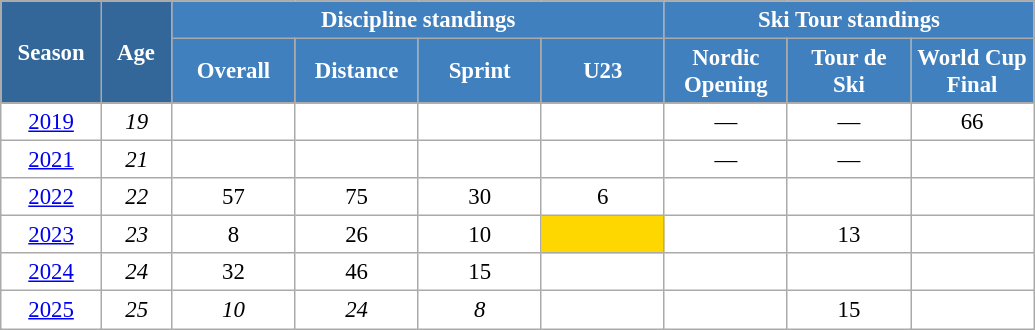<table class="wikitable" style="font-size:95%; text-align:center; border:grey solid 1px; border-collapse:collapse; background:#ffffff;">
<tr>
<th style="background-color:#369; color:white; width:60px;" rowspan="2"> Season </th>
<th style="background-color:#369; color:white; width:40px;" rowspan="2"> Age </th>
<th style="background-color:#4180be; color:white;" colspan="4">Discipline standings</th>
<th style="background-color:#4180be; color:white;" colspan="3">Ski Tour standings</th>
</tr>
<tr>
<th style="background-color:#4180be; color:white; width:75px;">Overall</th>
<th style="background-color:#4180be; color:white; width:75px;">Distance</th>
<th style="background-color:#4180be; color:white; width:75px;">Sprint</th>
<th style="background-color:#4180be; color:white; width:75px;">U23</th>
<th style="background-color:#4180be; color:white; width:75px;">Nordic<br>Opening</th>
<th style="background-color:#4180be; color:white; width:75px;">Tour de<br>Ski</th>
<th style="background-color:#4180be; color:white; width:75px;">World Cup<br>Final</th>
</tr>
<tr>
<td><a href='#'>2019</a></td>
<td><em>19</em></td>
<td></td>
<td></td>
<td></td>
<td></td>
<td>—</td>
<td>—</td>
<td>66</td>
</tr>
<tr>
<td><a href='#'>2021</a></td>
<td><em>21</em></td>
<td></td>
<td></td>
<td></td>
<td></td>
<td>—</td>
<td>—</td>
<td></td>
</tr>
<tr>
<td><a href='#'>2022</a></td>
<td><em>22</em></td>
<td>57</td>
<td>75</td>
<td>30</td>
<td>6</td>
<td></td>
<td></td>
<td></td>
</tr>
<tr>
<td><a href='#'>2023</a></td>
<td><em>23</em></td>
<td>8</td>
<td>26</td>
<td>10</td>
<td style="background:gold;"></td>
<td></td>
<td>13</td>
<td></td>
</tr>
<tr>
<td><a href='#'>2024</a></td>
<td><em>24</em></td>
<td>32</td>
<td>46</td>
<td>15</td>
<td></td>
<td></td>
<td></td>
<td></td>
</tr>
<tr>
<td><a href='#'>2025</a></td>
<td><em>25</em></td>
<td><em>10</em></td>
<td><em>24</em></td>
<td><em>8</em></td>
<td></td>
<td></td>
<td>15</td>
<td></td>
</tr>
</table>
